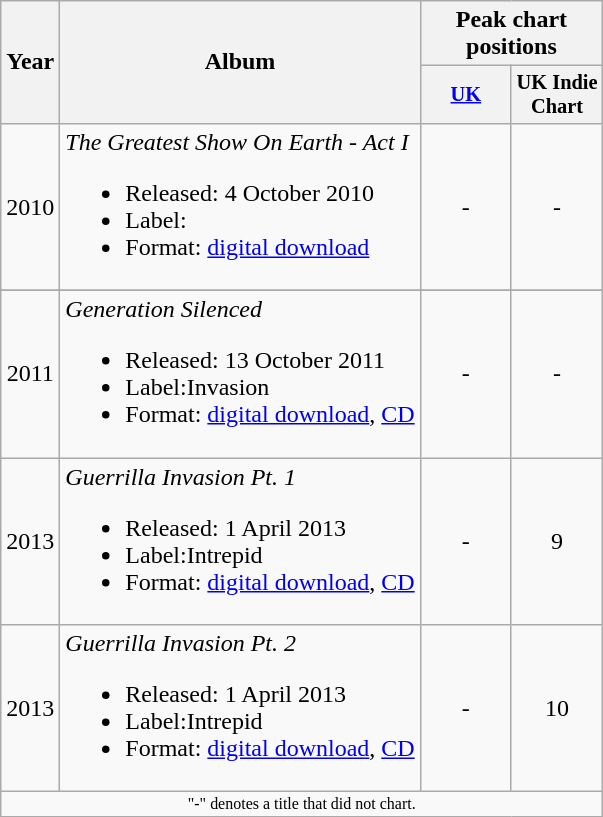<table class="wikitable" style="text-align:center;">
<tr>
<th rowspan="2">Year</th>
<th rowspan="2">Album</th>
<th colspan="2">Peak chart positions</th>
</tr>
<tr>
<th style="width:4em;font-size:85%;"><a href='#'>UK</a></th>
<th style="width:4em;font-size:85%;">UK Indie Chart</th>
</tr>
<tr>
<td>2010</td>
<td align="left"><em>The Greatest Show On Earth - Act I</em><br><ul><li>Released: 4 October 2010</li><li>Label:</li><li>Format: <a href='#'>digital download</a></li></ul></td>
<td>-</td>
<td>-</td>
</tr>
<tr>
</tr>
<tr>
<td>2011</td>
<td align="left"><em>Generation Silenced</em><br><ul><li>Released: 13 October 2011</li><li>Label:Invasion</li><li>Format: <a href='#'>digital download</a>, <a href='#'>CD</a></li></ul></td>
<td>-</td>
<td>-</td>
</tr>
<tr>
<td>2013</td>
<td align="left"><em>Guerrilla Invasion Pt. 1</em><br><ul><li>Released: 1 April 2013</li><li>Label:Intrepid</li><li>Format: <a href='#'>digital download</a>, <a href='#'>CD</a></li></ul></td>
<td>-</td>
<td>9</td>
</tr>
<tr>
<td>2013</td>
<td align="left"><em>Guerrilla Invasion Pt. 2</em><br><ul><li>Released: 1 April 2013</li><li>Label:Intrepid</li><li>Format: <a href='#'>digital download</a>, <a href='#'>CD</a></li></ul></td>
<td>-</td>
<td>10</td>
</tr>
<tr>
<td colspan="15" style="font-size: 8pt">"-" denotes a title that did not chart.</td>
</tr>
</table>
